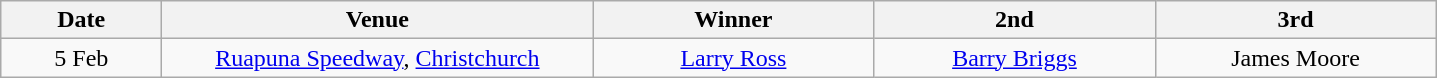<table class="wikitable" style="text-align:center">
<tr>
<th width=100>Date</th>
<th width=280>Venue</th>
<th width=180>Winner</th>
<th width=180>2nd</th>
<th width=180>3rd</th>
</tr>
<tr>
<td align=center>5 Feb</td>
<td><a href='#'>Ruapuna Speedway</a>, <a href='#'>Christchurch</a></td>
<td><a href='#'>Larry Ross</a></td>
<td><a href='#'>Barry Briggs</a></td>
<td>James Moore</td>
</tr>
</table>
